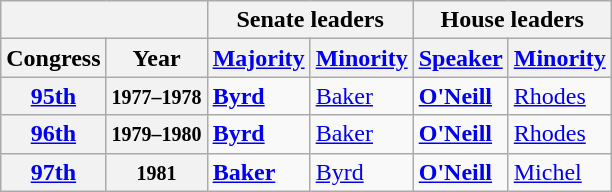<table class="wikitable" style="margin-left:1em">
<tr>
<th colspan=2></th>
<th colspan=2>Senate leaders</th>
<th colspan=2>House leaders</th>
</tr>
<tr>
<th>Congress</th>
<th>Year</th>
<th><a href='#'>Majority</a></th>
<th><a href='#'>Minority</a></th>
<th><a href='#'>Speaker</a></th>
<th><a href='#'>Minority</a></th>
</tr>
<tr>
<th><a href='#'>95th</a></th>
<th><small>1977–1978</small></th>
<td><strong><a href='#'>Byrd</a></strong></td>
<td><a href='#'>Baker</a></td>
<td><strong><a href='#'>O'Neill</a></strong></td>
<td><a href='#'>Rhodes</a></td>
</tr>
<tr>
<th><a href='#'>96th</a></th>
<th><small>1979–1980</small></th>
<td><strong><a href='#'>Byrd</a></strong></td>
<td><a href='#'>Baker</a></td>
<td><strong><a href='#'>O'Neill</a></strong></td>
<td><a href='#'>Rhodes</a></td>
</tr>
<tr>
<th><a href='#'>97th</a></th>
<th><small>1981</small></th>
<td><strong><a href='#'>Baker</a></strong></td>
<td><a href='#'>Byrd</a></td>
<td><strong><a href='#'>O'Neill</a></strong></td>
<td><a href='#'>Michel</a></td>
</tr>
</table>
